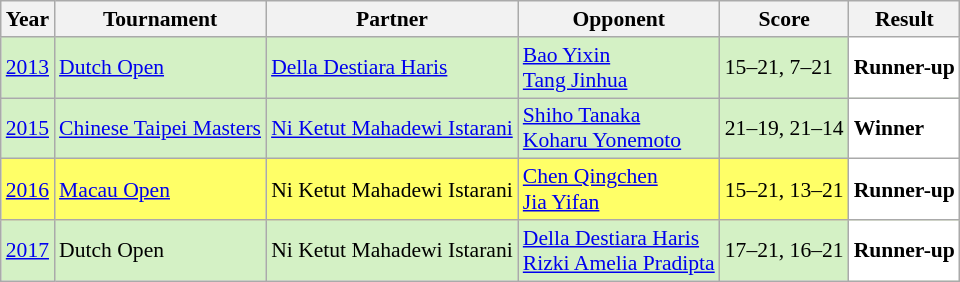<table class="sortable wikitable" style="font-size: 90%">
<tr>
<th>Year</th>
<th>Tournament</th>
<th>Partner</th>
<th>Opponent</th>
<th>Score</th>
<th>Result</th>
</tr>
<tr style="background:#D4F1C5">
<td align="center"><a href='#'>2013</a></td>
<td align="left"><a href='#'>Dutch Open</a></td>
<td align="left"> <a href='#'>Della Destiara Haris</a></td>
<td align="left"> <a href='#'>Bao Yixin</a> <br>  <a href='#'>Tang Jinhua</a></td>
<td align="left">15–21, 7–21</td>
<td style="text-align: left; background:white"> <strong>Runner-up</strong></td>
</tr>
<tr style="background:#D4F1C5">
<td align="center"><a href='#'>2015</a></td>
<td align="left"><a href='#'>Chinese Taipei Masters</a></td>
<td align="left"> <a href='#'>Ni Ketut Mahadewi Istarani</a></td>
<td align="left"> <a href='#'>Shiho Tanaka</a> <br>  <a href='#'>Koharu Yonemoto</a></td>
<td align="left">21–19, 21–14</td>
<td style="text-align:left; background:white"> <strong>Winner</strong></td>
</tr>
<tr style="background:#FFFF67">
<td align="center"><a href='#'>2016</a></td>
<td align="left"><a href='#'>Macau Open</a></td>
<td align="left"> Ni Ketut Mahadewi Istarani</td>
<td align="left"> <a href='#'>Chen Qingchen</a> <br>  <a href='#'>Jia Yifan</a></td>
<td align="left">15–21, 13–21</td>
<td style="text-align:left; background:white"> <strong>Runner-up</strong></td>
</tr>
<tr style="background:#D4F1C5">
<td align="center"><a href='#'>2017</a></td>
<td align="left">Dutch Open</td>
<td align="left"> Ni Ketut Mahadewi Istarani</td>
<td align="left"> <a href='#'>Della Destiara Haris</a> <br>  <a href='#'>Rizki Amelia Pradipta</a></td>
<td align="left">17–21, 16–21</td>
<td style="text-align:left; background:white"> <strong>Runner-up</strong></td>
</tr>
</table>
